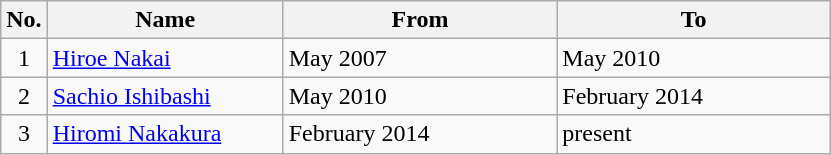<table class="wikitable">
<tr>
<th>No.</th>
<th width="150">Name</th>
<th width="175">From</th>
<th width="175">To</th>
</tr>
<tr>
<td align="center">1</td>
<td><a href='#'>Hiroe Nakai</a></td>
<td>May 2007</td>
<td>May 2010</td>
</tr>
<tr>
<td align="center">2</td>
<td><a href='#'>Sachio Ishibashi</a></td>
<td>May 2010</td>
<td>February 2014</td>
</tr>
<tr>
<td align="center">3</td>
<td><a href='#'>Hiromi Nakakura</a></td>
<td>February 2014</td>
<td>present</td>
</tr>
</table>
